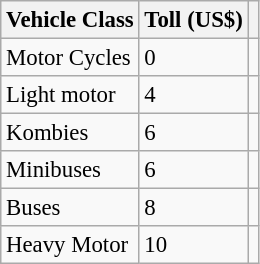<table class="wikitable sortable" style="font-size: 95%;">
<tr>
<th>Vehicle Class</th>
<th>Toll (US$)</th>
<th></th>
</tr>
<tr>
<td>Motor Cycles</td>
<td>0</td>
<td></td>
</tr>
<tr>
<td>Light motor</td>
<td>4</td>
<td></td>
</tr>
<tr>
<td>Kombies</td>
<td>6</td>
<td></td>
</tr>
<tr>
<td>Minibuses</td>
<td>6</td>
<td></td>
</tr>
<tr>
<td>Buses</td>
<td>8</td>
<td></td>
</tr>
<tr>
<td>Heavy Motor</td>
<td>10</td>
<td></td>
</tr>
</table>
